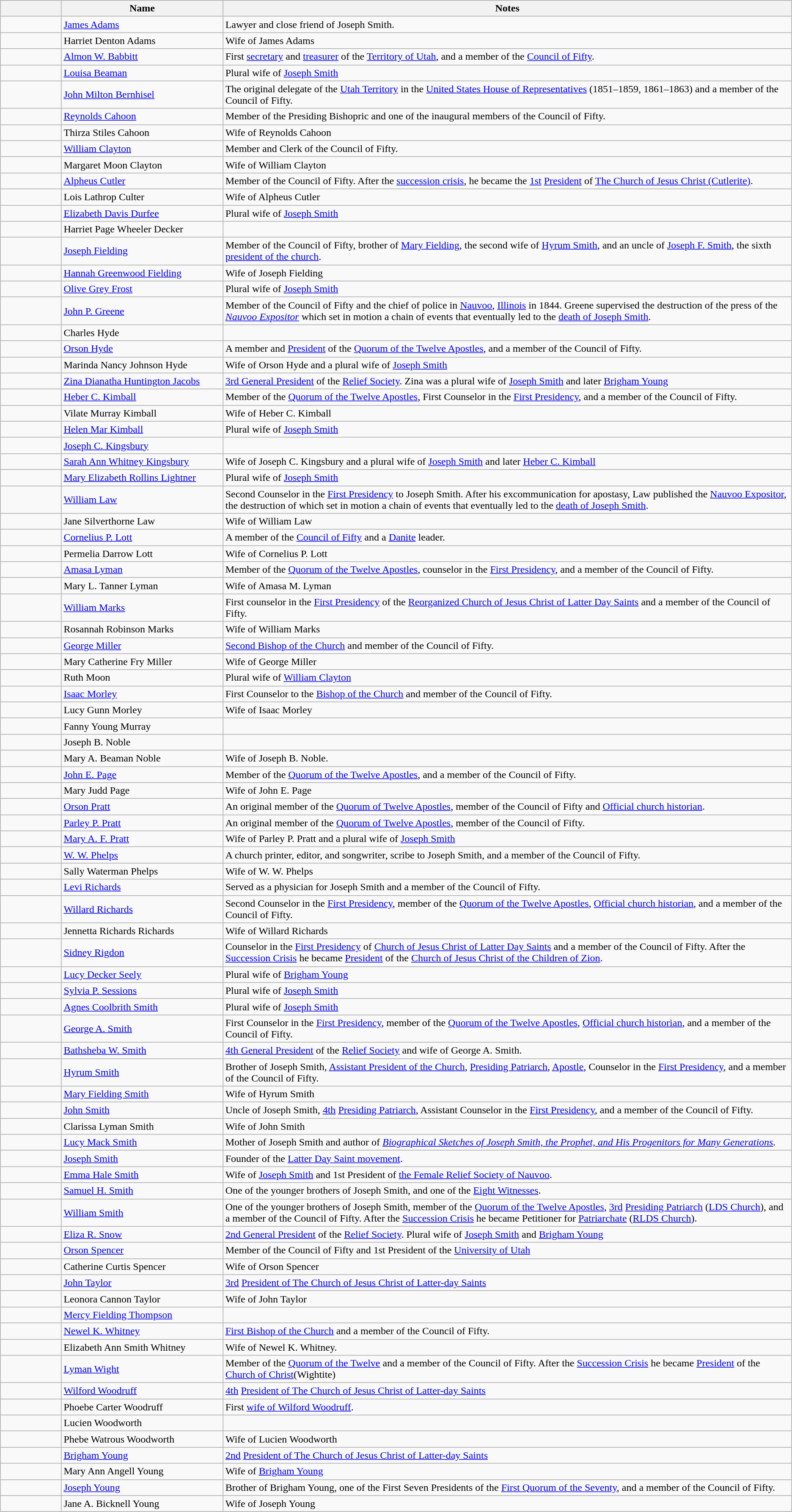<table class="wikitable sortable " border="1">
<tr>
<th width="90" class="unsortable"></th>
<th width="250">Name</th>
<th width="900" class="unsortable">Notes</th>
</tr>
<tr>
<td></td>
<td><a href='#'>James Adams</a></td>
<td>Lawyer and close friend of Joseph Smith.</td>
</tr>
<tr>
<td></td>
<td>Harriet Denton Adams</td>
<td>Wife of James Adams</td>
</tr>
<tr>
<td></td>
<td><a href='#'>Almon W. Babbitt</a></td>
<td>First <a href='#'>secretary</a> and <a href='#'>treasurer</a> of the <a href='#'>Territory of Utah</a>, and a member of the <a href='#'>Council of Fifty</a>.</td>
</tr>
<tr>
<td></td>
<td><a href='#'>Louisa Beaman</a></td>
<td>Plural wife of <a href='#'>Joseph Smith</a></td>
</tr>
<tr>
<td></td>
<td><a href='#'>John Milton Bernhisel</a></td>
<td>The original delegate of the <a href='#'>Utah Territory</a> in the <a href='#'>United States House of Representatives</a> (1851–1859, 1861–1863) and a member of the Council of Fifty.</td>
</tr>
<tr>
<td></td>
<td><a href='#'>Reynolds Cahoon</a></td>
<td>Member of the Presiding Bishopric and one of the inaugural members of the Council of Fifty.</td>
</tr>
<tr>
<td></td>
<td>Thirza Stiles Cahoon</td>
<td>Wife of Reynolds Cahoon</td>
</tr>
<tr>
<td></td>
<td><a href='#'>William Clayton</a></td>
<td>Member and Clerk of the Council of Fifty.</td>
</tr>
<tr>
<td></td>
<td>Margaret Moon Clayton</td>
<td>Wife of William Clayton</td>
</tr>
<tr>
<td></td>
<td><a href='#'>Alpheus Cutler</a></td>
<td>Member of the Council of Fifty. After the <a href='#'>succession crisis</a>, he became the <a href='#'>1st</a> <a href='#'>President</a> of <a href='#'>The Church of Jesus Christ (Cutlerite)</a>.</td>
</tr>
<tr>
<td></td>
<td>Lois Lathrop Culter</td>
<td>Wife of Alpheus Cutler</td>
</tr>
<tr>
<td></td>
<td><a href='#'>Elizabeth Davis Durfee</a></td>
<td>Plural wife of <a href='#'>Joseph Smith</a></td>
</tr>
<tr>
<td></td>
<td>Harriet Page Wheeler Decker</td>
<td></td>
</tr>
<tr>
<td></td>
<td><a href='#'>Joseph Fielding</a></td>
<td>Member of the Council of Fifty, brother of <a href='#'>Mary Fielding</a>, the second wife of <a href='#'>Hyrum Smith</a>, and an uncle of <a href='#'>Joseph F. Smith</a>, the sixth <a href='#'>president of the church</a>.</td>
</tr>
<tr>
<td></td>
<td><a href='#'>Hannah Greenwood Fielding</a></td>
<td>Wife of Joseph Fielding</td>
</tr>
<tr>
<td></td>
<td><a href='#'>Olive Grey Frost</a></td>
<td>Plural wife of <a href='#'>Joseph Smith</a></td>
</tr>
<tr>
<td></td>
<td><a href='#'>John P. Greene</a></td>
<td>Member of the Council of Fifty and the chief of police in <a href='#'>Nauvoo</a>, <a href='#'>Illinois</a> in 1844.  Greene supervised the destruction of the press of the <em><a href='#'>Nauvoo Expositor</a></em> which set in motion a chain of events that eventually led to the <a href='#'>death of Joseph Smith</a>.</td>
</tr>
<tr>
<td></td>
<td>Charles Hyde</td>
<td></td>
</tr>
<tr>
<td></td>
<td><a href='#'>Orson Hyde</a></td>
<td>A member and <a href='#'>President</a> of the <a href='#'>Quorum of the Twelve Apostles</a>, and a member of the Council of Fifty.</td>
</tr>
<tr>
<td></td>
<td>Marinda Nancy Johnson Hyde</td>
<td>Wife of Orson Hyde and a plural wife of <a href='#'>Joseph Smith</a></td>
</tr>
<tr>
<td></td>
<td><a href='#'>Zina Dianatha Huntington Jacobs</a></td>
<td><a href='#'>3rd General President</a> of the <a href='#'>Relief Society</a>. Zina was a plural wife of <a href='#'>Joseph Smith</a> and later <a href='#'>Brigham Young</a></td>
</tr>
<tr>
<td></td>
<td><a href='#'>Heber C. Kimball</a></td>
<td>Member of the <a href='#'>Quorum of the Twelve Apostles</a>, First Counselor in the <a href='#'>First Presidency</a>, and a member of the Council of Fifty.</td>
</tr>
<tr>
<td></td>
<td>Vilate Murray Kimball</td>
<td>Wife of Heber C. Kimball</td>
</tr>
<tr>
<td></td>
<td><a href='#'>Helen Mar Kimball</a></td>
<td>Plural wife of <a href='#'>Joseph Smith</a></td>
</tr>
<tr>
<td></td>
<td><a href='#'>Joseph C. Kingsbury</a></td>
<td></td>
</tr>
<tr>
<td></td>
<td><a href='#'>Sarah Ann Whitney Kingsbury</a></td>
<td>Wife of Joseph C. Kingsbury and a plural wife of <a href='#'>Joseph Smith</a> and later <a href='#'>Heber C. Kimball</a></td>
</tr>
<tr>
<td></td>
<td><a href='#'>Mary Elizabeth Rollins Lightner</a></td>
<td>Plural wife of <a href='#'>Joseph Smith</a></td>
</tr>
<tr>
<td></td>
<td><a href='#'>William Law</a></td>
<td>Second Counselor in the <a href='#'>First Presidency</a> to Joseph Smith.  After his excommunication for apostasy, Law published the <a href='#'>Nauvoo Expositor</a>, the destruction of which set in motion a chain of events that eventually led to the <a href='#'>death of Joseph Smith</a>.</td>
</tr>
<tr>
<td></td>
<td>Jane Silverthorne Law</td>
<td>Wife of William Law</td>
</tr>
<tr>
<td></td>
<td><a href='#'>Cornelius P. Lott</a></td>
<td>A member of the <a href='#'>Council of Fifty</a> and a <a href='#'>Danite</a> leader.</td>
</tr>
<tr>
<td></td>
<td>Permelia Darrow Lott</td>
<td>Wife of Cornelius P. Lott</td>
</tr>
<tr>
<td></td>
<td><a href='#'>Amasa Lyman</a></td>
<td>Member of the <a href='#'>Quorum of the Twelve Apostles</a>, counselor in the <a href='#'>First Presidency</a>, and a member of the Council of Fifty.</td>
</tr>
<tr>
<td></td>
<td>Mary L. Tanner Lyman</td>
<td>Wife of Amasa M. Lyman</td>
</tr>
<tr>
<td></td>
<td><a href='#'>William Marks</a></td>
<td>First counselor in the <a href='#'>First Presidency</a> of the <a href='#'>Reorganized Church of Jesus Christ of Latter Day Saints</a> and a member of the Council of Fifty.</td>
</tr>
<tr>
<td></td>
<td>Rosannah Robinson Marks</td>
<td>Wife of William Marks</td>
</tr>
<tr>
<td></td>
<td><a href='#'>George Miller</a></td>
<td><a href='#'>Second Bishop of the Church</a> and member of the Council of Fifty.</td>
</tr>
<tr>
<td></td>
<td>Mary Catherine Fry Miller</td>
<td>Wife of George Miller</td>
</tr>
<tr>
<td></td>
<td>Ruth Moon</td>
<td>Plural wife of <a href='#'>William Clayton</a></td>
</tr>
<tr>
<td></td>
<td><a href='#'>Isaac Morley</a></td>
<td>First Counselor to the <a href='#'>Bishop of the Church</a> and member of the Council of Fifty.</td>
</tr>
<tr>
<td></td>
<td>Lucy Gunn Morley</td>
<td>Wife of Isaac Morley</td>
</tr>
<tr>
<td></td>
<td>Fanny Young Murray</td>
<td></td>
</tr>
<tr>
<td></td>
<td>Joseph B. Noble</td>
<td></td>
</tr>
<tr>
<td></td>
<td>Mary A. Beaman Noble</td>
<td>Wife of Joseph B. Noble.</td>
</tr>
<tr>
<td></td>
<td><a href='#'>John E. Page</a></td>
<td>Member of the <a href='#'>Quorum of the Twelve Apostles</a>, and a member of the Council of Fifty.</td>
</tr>
<tr>
<td></td>
<td>Mary Judd Page</td>
<td>Wife of John E. Page</td>
</tr>
<tr>
<td></td>
<td><a href='#'>Orson Pratt</a></td>
<td>An original member of the <a href='#'>Quorum of Twelve Apostles</a>, member of the Council of Fifty and <a href='#'>Official church historian</a>.</td>
</tr>
<tr>
<td></td>
<td><a href='#'>Parley P. Pratt</a></td>
<td>An original member of the <a href='#'>Quorum of Twelve Apostles</a>, member of the Council of Fifty.</td>
</tr>
<tr>
<td></td>
<td><a href='#'>Mary A. F. Pratt</a></td>
<td>Wife of Parley P. Pratt and a plural wife of <a href='#'>Joseph Smith</a></td>
</tr>
<tr>
<td></td>
<td><a href='#'>W. W. Phelps</a></td>
<td>A church printer, editor, and songwriter, scribe to Joseph Smith, and a member of the Council of Fifty.</td>
</tr>
<tr>
<td></td>
<td>Sally Waterman Phelps</td>
<td>Wife of W. W. Phelps</td>
</tr>
<tr>
<td></td>
<td><a href='#'>Levi Richards</a></td>
<td>Served as a physician for Joseph Smith and a member of the Council of Fifty.</td>
</tr>
<tr>
<td></td>
<td><a href='#'>Willard Richards</a></td>
<td>Second Counselor in the <a href='#'>First Presidency</a>, member of the <a href='#'>Quorum of the Twelve Apostles</a>, <a href='#'>Official church historian</a>, and a member of the Council of Fifty.</td>
</tr>
<tr>
<td></td>
<td>Jennetta Richards Richards</td>
<td>Wife of Willard Richards</td>
</tr>
<tr>
<td></td>
<td><a href='#'>Sidney Rigdon</a></td>
<td>Counselor in the <a href='#'>First Presidency</a> of <a href='#'>Church of Jesus Christ of Latter Day Saints</a> and a member of the Council of Fifty. After the <a href='#'>Succession Crisis</a> he became <a href='#'>President</a> of the <a href='#'>Church of Jesus Christ of the Children of Zion</a>.</td>
</tr>
<tr>
<td></td>
<td><a href='#'>Lucy Decker Seely</a></td>
<td>Plural wife of  <a href='#'>Brigham Young</a></td>
</tr>
<tr>
<td></td>
<td><a href='#'>Sylvia P. Sessions</a></td>
<td>Plural wife of <a href='#'>Joseph Smith</a></td>
</tr>
<tr>
<td></td>
<td><a href='#'>Agnes Coolbrith Smith</a></td>
<td>Plural wife of <a href='#'>Joseph Smith</a></td>
</tr>
<tr>
<td></td>
<td><a href='#'>George A. Smith</a></td>
<td>First Counselor in the <a href='#'>First Presidency</a>, member of the <a href='#'>Quorum of the Twelve Apostles</a>, <a href='#'>Official church historian</a>, and a member of the Council of Fifty.</td>
</tr>
<tr>
<td></td>
<td><a href='#'>Bathsheba W. Smith</a></td>
<td><a href='#'>4th General President</a> of the <a href='#'>Relief Society</a> and wife of George A. Smith.</td>
</tr>
<tr>
<td></td>
<td><a href='#'>Hyrum Smith</a></td>
<td>Brother of Joseph Smith, <a href='#'>Assistant President of the Church</a>, <a href='#'>Presiding Patriarch</a>, <a href='#'>Apostle</a>, Counselor in the <a href='#'>First Presidency</a>, and a member of the Council of Fifty.</td>
</tr>
<tr>
<td></td>
<td><a href='#'>Mary Fielding Smith</a></td>
<td>Wife of Hyrum Smith</td>
</tr>
<tr>
<td></td>
<td><a href='#'>John Smith</a></td>
<td>Uncle of Joseph Smith, <a href='#'>4th</a> <a href='#'>Presiding Patriarch</a>, Assistant Counselor in the <a href='#'>First Presidency</a>, and a member of the Council of Fifty.</td>
</tr>
<tr>
<td></td>
<td>Clarissa Lyman Smith</td>
<td>Wife of John Smith</td>
</tr>
<tr>
<td></td>
<td><a href='#'>Lucy Mack Smith</a></td>
<td>Mother of Joseph Smith and author of <em><a href='#'>Biographical Sketches of Joseph Smith, the Prophet, and His Progenitors for Many Generations</a>.</em></td>
</tr>
<tr>
<td></td>
<td><a href='#'>Joseph Smith</a></td>
<td>Founder of the <a href='#'>Latter Day Saint movement</a>.</td>
</tr>
<tr>
<td></td>
<td><a href='#'>Emma Hale Smith</a></td>
<td>Wife of <a href='#'>Joseph Smith</a> and 1st President of <a href='#'>the Female Relief Society of Nauvoo</a>.</td>
</tr>
<tr>
<td></td>
<td><a href='#'>Samuel H. Smith</a></td>
<td>One of the younger brothers of Joseph Smith, and one of the <a href='#'>Eight Witnesses</a>.</td>
</tr>
<tr>
<td></td>
<td><a href='#'>William Smith</a></td>
<td>One of the younger brothers of Joseph Smith, member of the <a href='#'>Quorum of the Twelve Apostles</a>, <a href='#'>3rd</a> <a href='#'>Presiding Patriarch</a> (<a href='#'>LDS Church</a>), and a member of the Council of Fifty. After the <a href='#'>Succession Crisis</a> he became Petitioner for <a href='#'>Patriarchate</a> (<a href='#'>RLDS Church</a>).</td>
</tr>
<tr>
<td></td>
<td><a href='#'>Eliza R. Snow</a></td>
<td><a href='#'>2nd General President</a> of the <a href='#'>Relief Society</a>.  Plural wife of <a href='#'>Joseph Smith</a> and <a href='#'>Brigham Young</a></td>
</tr>
<tr>
<td></td>
<td><a href='#'>Orson Spencer</a></td>
<td>Member of the Council of Fifty and 1st President of the <a href='#'>University of Utah</a></td>
</tr>
<tr>
<td></td>
<td>Catherine Curtis Spencer</td>
<td>Wife of Orson Spencer</td>
</tr>
<tr>
<td></td>
<td><a href='#'>John Taylor</a></td>
<td><a href='#'>3rd</a> <a href='#'>President of The Church of Jesus Christ of Latter-day Saints</a></td>
</tr>
<tr>
<td></td>
<td>Leonora Cannon Taylor</td>
<td>Wife of John Taylor</td>
</tr>
<tr>
<td></td>
<td><a href='#'>Mercy Fielding Thompson</a></td>
<td></td>
</tr>
<tr>
<td></td>
<td><a href='#'>Newel K. Whitney</a></td>
<td><a href='#'>First Bishop of the Church</a> and a member of the Council of Fifty.</td>
</tr>
<tr>
<td></td>
<td>Elizabeth Ann Smith Whitney</td>
<td>Wife of Newel K. Whitney.</td>
</tr>
<tr>
<td></td>
<td><a href='#'>Lyman Wight</a></td>
<td>Member of the <a href='#'>Quorum of the Twelve</a> and a member of the Council of Fifty. After the <a href='#'>Succession Crisis</a> he became <a href='#'>President</a> of the <a href='#'>Church of Christ</a>(Wightite)</td>
</tr>
<tr>
<td></td>
<td><a href='#'>Wilford Woodruff</a></td>
<td><a href='#'>4th</a> <a href='#'>President of The Church of Jesus Christ of Latter-day Saints</a></td>
</tr>
<tr>
<td></td>
<td>Phoebe Carter Woodruff</td>
<td>First <a href='#'>wife of Wilford Woodruff</a>.</td>
</tr>
<tr>
<td></td>
<td>Lucien Woodworth</td>
<td></td>
</tr>
<tr>
<td></td>
<td>Phebe Watrous Woodworth</td>
<td>Wife of Lucien Woodworth</td>
</tr>
<tr>
<td></td>
<td><a href='#'>Brigham Young</a></td>
<td><a href='#'>2nd</a> <a href='#'>President of The Church of Jesus Christ of Latter-day Saints</a></td>
</tr>
<tr>
<td></td>
<td>Mary Ann Angell Young</td>
<td>Wife of <a href='#'>Brigham Young</a></td>
</tr>
<tr>
<td></td>
<td><a href='#'>Joseph Young</a></td>
<td>Brother of Brigham Young, one of the First Seven Presidents of the <a href='#'>First Quorum of the Seventy</a>, and a member of the Council of Fifty.</td>
</tr>
<tr>
<td></td>
<td>Jane A. Bicknell Young</td>
<td>Wife of Joseph Young</td>
</tr>
</table>
